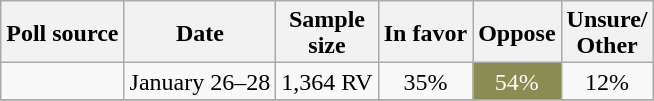<table class="wikitable sortable collapsible" style="text-align:center;line-height:17px">
<tr>
<th>Poll source</th>
<th>Date</th>
<th>Sample<br>size</th>
<th>In favor</th>
<th>Oppose</th>
<th>Unsure/<br>Other</th>
</tr>
<tr>
<td></td>
<td>January 26–28</td>
<td>1,364 RV</td>
<td>35%</td>
<td style="background:#8B8B54; color: white">54%</td>
<td>12%</td>
</tr>
<tr>
</tr>
</table>
